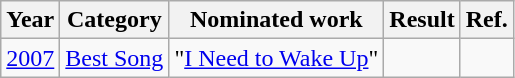<table class="wikitable">
<tr>
<th>Year</th>
<th>Category</th>
<th>Nominated work</th>
<th>Result</th>
<th>Ref.</th>
</tr>
<tr>
<td><a href='#'>2007</a></td>
<td><a href='#'>Best Song</a></td>
<td>"<a href='#'>I Need to Wake Up</a>" </td>
<td></td>
<td align="center"></td>
</tr>
</table>
